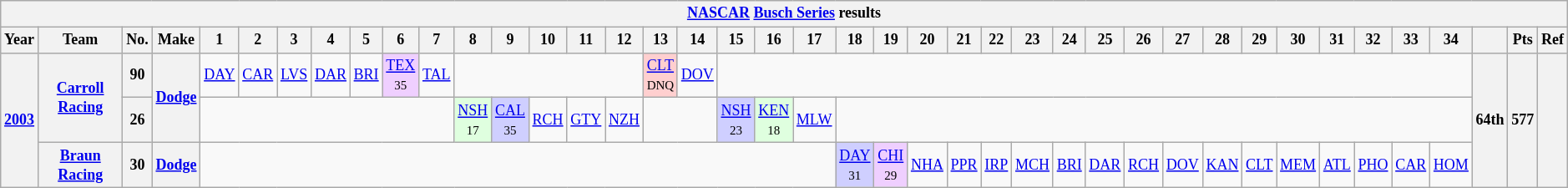<table class="wikitable" style="text-align:center; font-size:75%">
<tr>
<th colspan=42><a href='#'>NASCAR</a> <a href='#'>Busch Series</a> results</th>
</tr>
<tr>
<th>Year</th>
<th>Team</th>
<th>No.</th>
<th>Make</th>
<th>1</th>
<th>2</th>
<th>3</th>
<th>4</th>
<th>5</th>
<th>6</th>
<th>7</th>
<th>8</th>
<th>9</th>
<th>10</th>
<th>11</th>
<th>12</th>
<th>13</th>
<th>14</th>
<th>15</th>
<th>16</th>
<th>17</th>
<th>18</th>
<th>19</th>
<th>20</th>
<th>21</th>
<th>22</th>
<th>23</th>
<th>24</th>
<th>25</th>
<th>26</th>
<th>27</th>
<th>28</th>
<th>29</th>
<th>30</th>
<th>31</th>
<th>32</th>
<th>33</th>
<th>34</th>
<th></th>
<th>Pts</th>
<th>Ref</th>
</tr>
<tr>
<th rowspan=3><a href='#'>2003</a></th>
<th rowspan=2><a href='#'>Carroll Racing</a></th>
<th>90</th>
<th rowspan=2><a href='#'>Dodge</a></th>
<td><a href='#'>DAY</a></td>
<td><a href='#'>CAR</a></td>
<td><a href='#'>LVS</a></td>
<td><a href='#'>DAR</a></td>
<td><a href='#'>BRI</a></td>
<td style="background:#EFCFFF;"><a href='#'>TEX</a><br><small>35</small></td>
<td><a href='#'>TAL</a></td>
<td colspan=5></td>
<td style="background:#FFCFCF;"><a href='#'>CLT</a><br><small>DNQ</small></td>
<td><a href='#'>DOV</a></td>
<td colspan=20></td>
<th rowspan=3>64th</th>
<th rowspan=3>577</th>
<th rowspan=3></th>
</tr>
<tr>
<th>26</th>
<td colspan=7></td>
<td style="background:#DFFFDF;"><a href='#'>NSH</a><br><small>17</small></td>
<td style="background:#CFCFFF;"><a href='#'>CAL</a><br><small>35</small></td>
<td><a href='#'>RCH</a></td>
<td><a href='#'>GTY</a></td>
<td><a href='#'>NZH</a></td>
<td colspan=2></td>
<td style="background:#CFCFFF;"><a href='#'>NSH</a><br><small>23</small></td>
<td style="background:#DFFFDF;"><a href='#'>KEN</a><br><small>18</small></td>
<td><a href='#'>MLW</a></td>
<td colspan=17></td>
</tr>
<tr>
<th><a href='#'>Braun Racing</a></th>
<th>30</th>
<th><a href='#'>Dodge</a></th>
<td colspan=17></td>
<td style="background:#CFCFFF;"><a href='#'>DAY</a><br><small>31</small></td>
<td style="background:#EFCFFF;"><a href='#'>CHI</a><br><small>29</small></td>
<td><a href='#'>NHA</a></td>
<td><a href='#'>PPR</a></td>
<td><a href='#'>IRP</a></td>
<td><a href='#'>MCH</a></td>
<td><a href='#'>BRI</a></td>
<td><a href='#'>DAR</a></td>
<td><a href='#'>RCH</a></td>
<td><a href='#'>DOV</a></td>
<td><a href='#'>KAN</a></td>
<td><a href='#'>CLT</a></td>
<td><a href='#'>MEM</a></td>
<td><a href='#'>ATL</a></td>
<td><a href='#'>PHO</a></td>
<td><a href='#'>CAR</a></td>
<td><a href='#'>HOM</a></td>
</tr>
</table>
